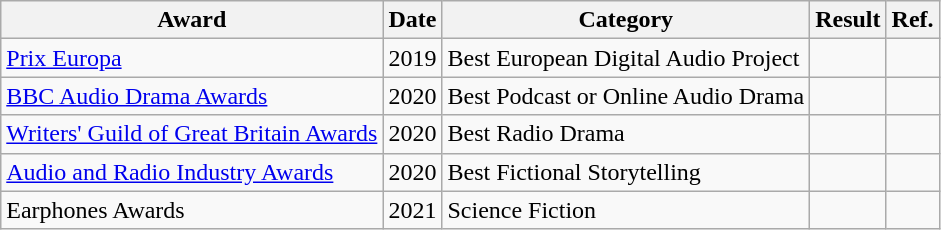<table class="wikitable sortable">
<tr>
<th>Award</th>
<th>Date</th>
<th>Category</th>
<th>Result</th>
<th>Ref.</th>
</tr>
<tr>
<td><a href='#'>Prix Europa</a></td>
<td>2019</td>
<td>Best European Digital Audio Project</td>
<td></td>
<td></td>
</tr>
<tr>
<td><a href='#'>BBC Audio Drama Awards</a></td>
<td>2020</td>
<td>Best Podcast or Online Audio Drama</td>
<td></td>
<td></td>
</tr>
<tr>
<td><a href='#'>Writers' Guild of Great Britain Awards</a></td>
<td>2020</td>
<td>Best Radio Drama</td>
<td></td>
<td></td>
</tr>
<tr>
<td><a href='#'>Audio and Radio Industry Awards</a></td>
<td>2020</td>
<td>Best Fictional Storytelling</td>
<td></td>
<td></td>
</tr>
<tr>
<td>Earphones Awards</td>
<td>2021</td>
<td>Science Fiction</td>
<td></td>
<td></td>
</tr>
</table>
